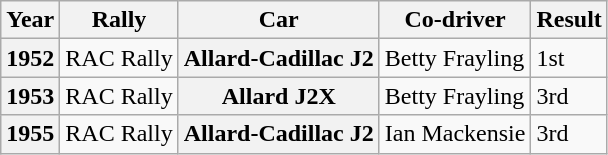<table class="wikitable">
<tr>
<th>Year</th>
<th>Rally</th>
<th>Car</th>
<th>Co-driver</th>
<th>Result</th>
</tr>
<tr>
<th>1952</th>
<td>RAC Rally</td>
<th>Allard-Cadillac J2</th>
<td>Betty Frayling</td>
<td>1st</td>
</tr>
<tr>
<th>1953</th>
<td>RAC Rally</td>
<th>Allard J2X</th>
<td>Betty Frayling</td>
<td>3rd</td>
</tr>
<tr>
<th>1955</th>
<td>RAC Rally</td>
<th>Allard-Cadillac J2</th>
<td>Ian Mackensie</td>
<td>3rd</td>
</tr>
</table>
